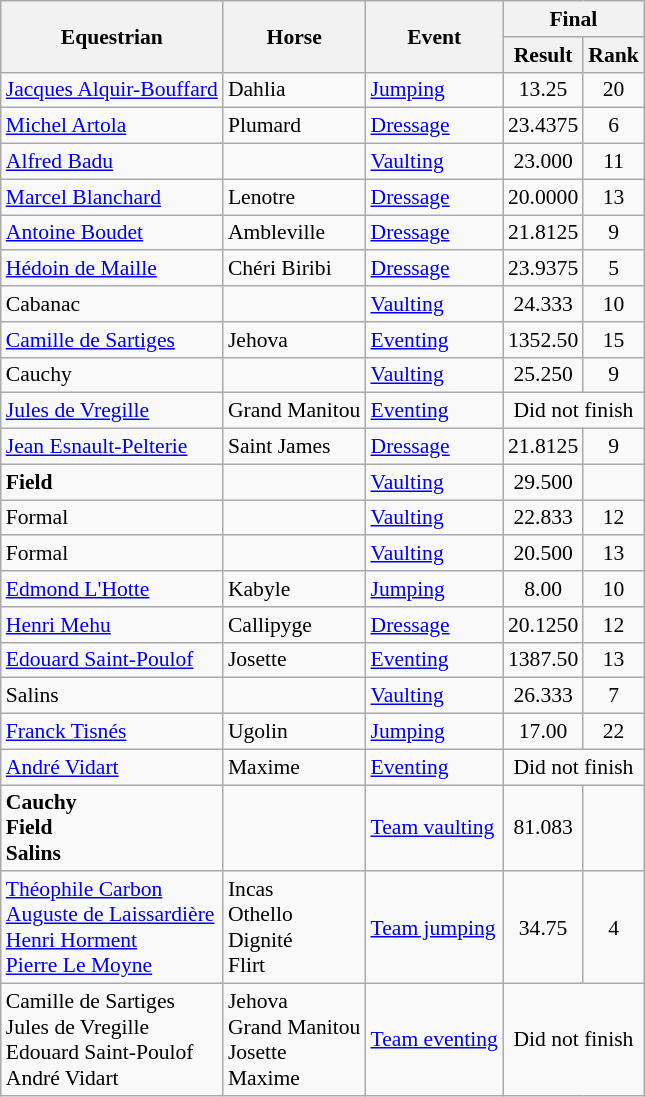<table class=wikitable style="font-size:90%">
<tr>
<th rowspan=2>Equestrian</th>
<th rowspan=2>Horse</th>
<th rowspan=2>Event</th>
<th colspan=2>Final</th>
</tr>
<tr>
<th>Result</th>
<th>Rank</th>
</tr>
<tr>
<td><a href='#'>Jacques Alquir-Bouffard</a></td>
<td>Dahlia</td>
<td><a href='#'>Jumping</a></td>
<td align=center>13.25</td>
<td align=center>20</td>
</tr>
<tr>
<td><a href='#'>Michel Artola</a></td>
<td>Plumard</td>
<td><a href='#'>Dressage</a></td>
<td align=center>23.4375</td>
<td align=center>6</td>
</tr>
<tr>
<td><a href='#'>Alfred Badu</a></td>
<td></td>
<td><a href='#'>Vaulting</a></td>
<td align=center>23.000</td>
<td align=center>11</td>
</tr>
<tr>
<td><a href='#'>Marcel Blanchard</a></td>
<td>Lenotre</td>
<td><a href='#'>Dressage</a></td>
<td align=center>20.0000</td>
<td align=center>13</td>
</tr>
<tr>
<td><a href='#'>Antoine Boudet</a></td>
<td>Ambleville</td>
<td><a href='#'>Dressage</a></td>
<td align=center>21.8125</td>
<td align=center>9</td>
</tr>
<tr>
<td><a href='#'>Hédoin de Maille</a></td>
<td>Chéri Biribi</td>
<td><a href='#'>Dressage</a></td>
<td align=center>23.9375</td>
<td align=center>5</td>
</tr>
<tr>
<td>Cabanac</td>
<td></td>
<td><a href='#'>Vaulting</a></td>
<td align=center>24.333</td>
<td align=center>10</td>
</tr>
<tr>
<td><a href='#'>Camille de Sartiges</a></td>
<td>Jehova</td>
<td><a href='#'>Eventing</a></td>
<td align=center>1352.50</td>
<td align=center>15</td>
</tr>
<tr>
<td>Cauchy</td>
<td></td>
<td><a href='#'>Vaulting</a></td>
<td align=center>25.250</td>
<td align=center>9</td>
</tr>
<tr>
<td><a href='#'>Jules de Vregille</a></td>
<td>Grand Manitou</td>
<td><a href='#'>Eventing</a></td>
<td align=center colspan=2>Did not finish</td>
</tr>
<tr>
<td><a href='#'>Jean Esnault-Pelterie</a></td>
<td>Saint James</td>
<td><a href='#'>Dressage</a></td>
<td align=center>21.8125</td>
<td align=center>9</td>
</tr>
<tr>
<td><strong>Field</strong></td>
<td></td>
<td><a href='#'>Vaulting</a></td>
<td align=center>29.500</td>
<td align=center></td>
</tr>
<tr>
<td>Formal</td>
<td></td>
<td><a href='#'>Vaulting</a></td>
<td align=center>22.833</td>
<td align=center>12</td>
</tr>
<tr>
<td>Formal</td>
<td></td>
<td><a href='#'>Vaulting</a></td>
<td align=center>20.500</td>
<td align=center>13</td>
</tr>
<tr>
<td><a href='#'>Edmond L'Hotte</a></td>
<td>Kabyle</td>
<td><a href='#'>Jumping</a></td>
<td align=center>8.00</td>
<td align=center>10</td>
</tr>
<tr>
<td><a href='#'>Henri Mehu</a></td>
<td>Callipyge</td>
<td><a href='#'>Dressage</a></td>
<td align=center>20.1250</td>
<td align=center>12</td>
</tr>
<tr>
<td><a href='#'>Edouard Saint-Poulof</a></td>
<td>Josette</td>
<td><a href='#'>Eventing</a></td>
<td align=center>1387.50</td>
<td align=center>13</td>
</tr>
<tr>
<td>Salins</td>
<td></td>
<td><a href='#'>Vaulting</a></td>
<td align=center>26.333</td>
<td align=center>7</td>
</tr>
<tr>
<td><a href='#'>Franck Tisnés</a></td>
<td>Ugolin</td>
<td><a href='#'>Jumping</a></td>
<td align=center>17.00</td>
<td align=center>22</td>
</tr>
<tr>
<td><a href='#'>André Vidart</a></td>
<td>Maxime</td>
<td><a href='#'>Eventing</a></td>
<td align=center colspan=2>Did not finish</td>
</tr>
<tr>
<td><strong>Cauchy <br> Field <br> Salins</strong></td>
<td></td>
<td><a href='#'>Team vaulting</a></td>
<td align=center>81.083</td>
<td align=center></td>
</tr>
<tr>
<td><a href='#'>Théophile Carbon</a> <br> <a href='#'>Auguste de Laissardière</a> <br> <a href='#'>Henri Horment</a> <br> <a href='#'>Pierre Le Moyne</a></td>
<td>Incas <br> Othello <br> Dignité <br> Flirt</td>
<td><a href='#'>Team jumping</a></td>
<td align=center>34.75</td>
<td align=center>4</td>
</tr>
<tr>
<td>Camille de Sartiges <br> Jules de Vregille <br> Edouard Saint-Poulof <br> André Vidart</td>
<td>Jehova <br> Grand Manitou <br> Josette <br> Maxime</td>
<td><a href='#'>Team eventing</a></td>
<td align=center colspan=2>Did not finish</td>
</tr>
</table>
